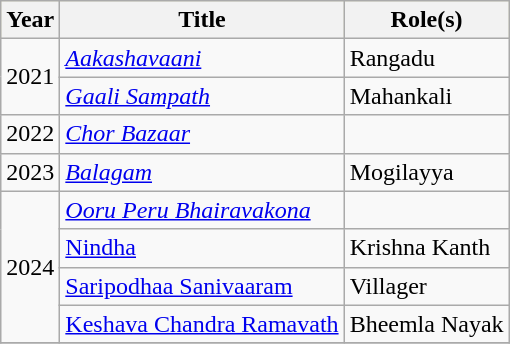<table class="wikitable plainrowheaders sortable">
<tr style="background:#ffc; text-align:center;">
<th scope="col">Year</th>
<th scope="col">Title</th>
<th scope="col">Role(s)</th>
</tr>
<tr>
<td rowspan="2">2021</td>
<td><em><a href='#'>Aakashavaani</a></em></td>
<td>Rangadu</td>
</tr>
<tr>
<td><em><a href='#'>Gaali Sampath</a></em></td>
<td>Mahankali</td>
</tr>
<tr>
<td>2022</td>
<td><em><a href='#'>Chor Bazaar</a></em></td>
<td></td>
</tr>
<tr>
<td>2023</td>
<td><em><a href='#'>Balagam</a></em></td>
<td>Mogilayya</td>
</tr>
<tr>
<td rowspan="4">2024</td>
<td><em><a href='#'>Ooru Peru Bhairavakona</a></td>
<td></td>
</tr>
<tr>
<td></em><a href='#'>Nindha</a><em></td>
<td>Krishna Kanth</td>
</tr>
<tr>
<td></em><a href='#'>Saripodhaa Sanivaaram</a><em></td>
<td>Villager</td>
</tr>
<tr>
<td></em><a href='#'>Keshava Chandra Ramavath</a><em></td>
<td>Bheemla Nayak</td>
</tr>
<tr>
</tr>
</table>
